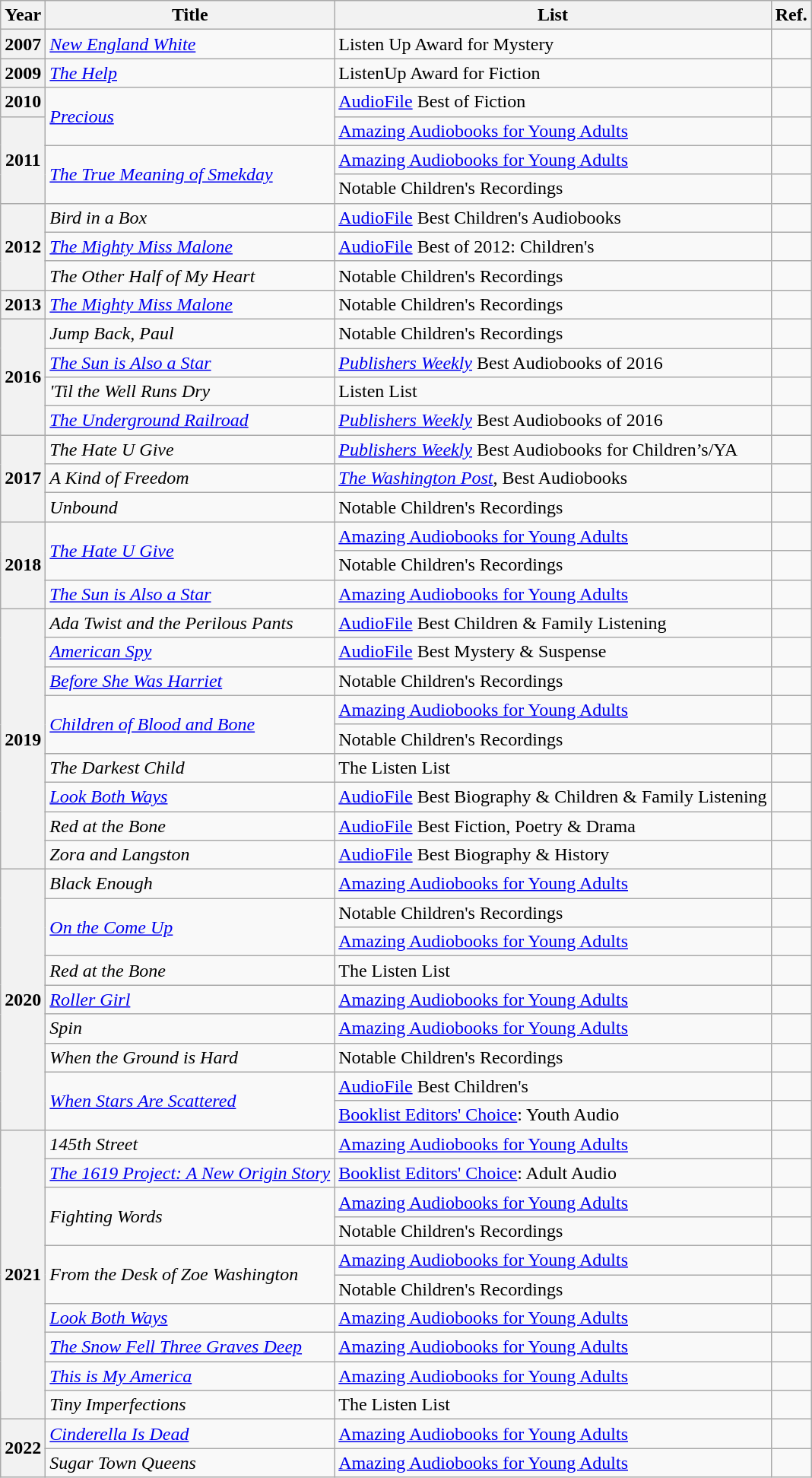<table class="wikitable sortable mw-collapsible">
<tr>
<th>Year</th>
<th>Title</th>
<th>List</th>
<th>Ref.</th>
</tr>
<tr>
<th>2007</th>
<td><em><a href='#'>New England White</a></em></td>
<td>Listen Up Award for Mystery</td>
<td></td>
</tr>
<tr>
<th>2009</th>
<td><em><a href='#'>The Help</a></em></td>
<td>ListenUp Award for Fiction</td>
<td></td>
</tr>
<tr>
<th>2010</th>
<td rowspan="2"><em><a href='#'>Precious</a></em></td>
<td><a href='#'>AudioFile</a> Best of Fiction</td>
<td></td>
</tr>
<tr>
<th rowspan="3">2011</th>
<td><a href='#'>Amazing Audiobooks for Young Adults</a></td>
<td></td>
</tr>
<tr>
<td rowspan="2"><em><a href='#'>The True Meaning of Smekday</a></em></td>
<td><a href='#'>Amazing Audiobooks for Young Adults</a></td>
<td></td>
</tr>
<tr>
<td>Notable Children's Recordings</td>
<td></td>
</tr>
<tr>
<th rowspan="3">2012</th>
<td><em>Bird in a Box</em></td>
<td><a href='#'>AudioFile</a> Best Children's Audiobooks</td>
<td></td>
</tr>
<tr>
<td><em><a href='#'>The Mighty Miss Malone</a></em></td>
<td><a href='#'>AudioFile</a> Best of 2012: Children's</td>
<td></td>
</tr>
<tr>
<td><em>The Other Half of My Heart</em></td>
<td>Notable Children's Recordings</td>
<td></td>
</tr>
<tr>
<th>2013</th>
<td><em><a href='#'>The Mighty Miss Malone</a></em></td>
<td>Notable Children's Recordings</td>
<td></td>
</tr>
<tr>
<th rowspan="4">2016</th>
<td><em>Jump Back, Paul</em></td>
<td>Notable Children's Recordings</td>
<td></td>
</tr>
<tr>
<td><em><a href='#'>The Sun is Also a Star</a></em></td>
<td><em><a href='#'>Publishers Weekly</a></em> Best Audiobooks of 2016</td>
<td></td>
</tr>
<tr>
<td><em>'Til the Well Runs Dry</em></td>
<td>Listen List</td>
<td></td>
</tr>
<tr>
<td><em><a href='#'>The Underground Railroad</a></em></td>
<td><em><a href='#'>Publishers Weekly</a></em> Best Audiobooks of 2016</td>
<td></td>
</tr>
<tr>
<th rowspan="3">2017</th>
<td><em>The Hate U Give</em></td>
<td><em><a href='#'>Publishers Weekly</a></em> Best Audiobooks for Children’s/YA</td>
<td></td>
</tr>
<tr>
<td><em>A Kind of Freedom</em></td>
<td><em><a href='#'>The Washington Post</a></em>, Best Audiobooks</td>
<td></td>
</tr>
<tr>
<td><em>Unbound</em></td>
<td>Notable Children's Recordings</td>
<td></td>
</tr>
<tr>
<th rowspan="3">2018</th>
<td rowspan="2"><em><a href='#'>The Hate U Give</a></em></td>
<td><a href='#'>Amazing Audiobooks for Young Adults</a></td>
<td></td>
</tr>
<tr>
<td>Notable Children's Recordings</td>
<td></td>
</tr>
<tr>
<td><em><a href='#'>The Sun is Also a Star</a></em></td>
<td><a href='#'>Amazing Audiobooks for Young Adults</a></td>
<td></td>
</tr>
<tr>
<th rowspan="9">2019</th>
<td><em>Ada Twist and the Perilous Pants</em></td>
<td><a href='#'>AudioFile</a> Best Children & Family Listening</td>
<td></td>
</tr>
<tr>
<td><em><a href='#'>American Spy</a></em></td>
<td><a href='#'>AudioFile</a> Best Mystery & Suspense</td>
<td></td>
</tr>
<tr>
<td><em><a href='#'>Before She Was Harriet</a></em></td>
<td>Notable Children's Recordings</td>
<td></td>
</tr>
<tr>
<td rowspan="2"><em><a href='#'>Children of Blood and Bone</a></em></td>
<td><a href='#'>Amazing Audiobooks for Young Adults</a></td>
<td></td>
</tr>
<tr>
<td>Notable Children's Recordings</td>
<td></td>
</tr>
<tr>
<td><em>The Darkest Child</em></td>
<td>The Listen List</td>
<td></td>
</tr>
<tr>
<td><em><a href='#'>Look Both Ways</a></em></td>
<td><a href='#'>AudioFile</a> Best Biography & Children & Family Listening</td>
<td></td>
</tr>
<tr>
<td><em>Red at the Bone</em></td>
<td><a href='#'>AudioFile</a> Best Fiction, Poetry & Drama</td>
<td></td>
</tr>
<tr>
<td><em>Zora and Langston</em></td>
<td><a href='#'>AudioFile</a> Best Biography & History</td>
<td></td>
</tr>
<tr>
<th rowspan="9">2020</th>
<td><em>Black Enough</em></td>
<td><a href='#'>Amazing Audiobooks for Young Adults</a></td>
<td></td>
</tr>
<tr>
<td rowspan="2"><em><a href='#'>On the Come Up</a></em></td>
<td>Notable Children's Recordings</td>
<td></td>
</tr>
<tr>
<td><a href='#'>Amazing Audiobooks for Young Adults</a></td>
<td></td>
</tr>
<tr>
<td><em>Red at the Bone</em></td>
<td>The Listen List</td>
<td></td>
</tr>
<tr>
<td><em><a href='#'>Roller Girl</a></em></td>
<td><a href='#'>Amazing Audiobooks for Young Adults</a></td>
<td></td>
</tr>
<tr>
<td><em>Spin</em></td>
<td><a href='#'>Amazing Audiobooks for Young Adults</a></td>
<td></td>
</tr>
<tr>
<td><em>When the Ground is Hard</em></td>
<td>Notable Children's Recordings</td>
<td></td>
</tr>
<tr>
<td rowspan="2"><em><a href='#'>When Stars Are Scattered</a></em></td>
<td><a href='#'>AudioFile</a> Best Children's</td>
<td></td>
</tr>
<tr>
<td><a href='#'>Booklist Editors' Choice</a>: Youth Audio</td>
<td></td>
</tr>
<tr>
<th rowspan="10">2021</th>
<td><em>145th Street</em></td>
<td><a href='#'>Amazing Audiobooks for Young Adults</a></td>
<td></td>
</tr>
<tr>
<td><em><a href='#'>The 1619 Project: A New Origin Story</a></em></td>
<td><a href='#'>Booklist Editors' Choice</a>: Adult Audio</td>
<td></td>
</tr>
<tr>
<td rowspan="2"><em>Fighting Words</em></td>
<td><a href='#'>Amazing Audiobooks for Young Adults</a></td>
<td></td>
</tr>
<tr>
<td>Notable Children's Recordings</td>
<td></td>
</tr>
<tr>
<td rowspan="2"><em>From the Desk of Zoe Washington</em></td>
<td><a href='#'>Amazing Audiobooks for Young Adults</a></td>
<td></td>
</tr>
<tr>
<td>Notable Children's Recordings</td>
<td></td>
</tr>
<tr>
<td><em><a href='#'>Look Both Ways</a></em></td>
<td><a href='#'>Amazing Audiobooks for Young Adults</a></td>
<td></td>
</tr>
<tr>
<td><em><a href='#'>The Snow Fell Three Graves Deep</a></em></td>
<td><a href='#'>Amazing Audiobooks for Young Adults</a></td>
<td></td>
</tr>
<tr>
<td><em><a href='#'>This is My America</a></em></td>
<td><a href='#'>Amazing Audiobooks for Young Adults</a></td>
<td></td>
</tr>
<tr>
<td><em>Tiny Imperfections</em></td>
<td>The Listen List</td>
<td></td>
</tr>
<tr>
<th rowspan="2">2022</th>
<td><em><a href='#'>Cinderella Is Dead</a></em></td>
<td><a href='#'>Amazing Audiobooks for Young Adults</a></td>
<td></td>
</tr>
<tr>
<td><em>Sugar Town Queens</em></td>
<td><a href='#'>Amazing Audiobooks for Young Adults</a></td>
<td></td>
</tr>
</table>
